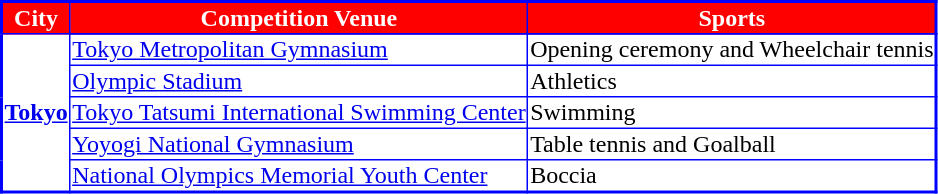<table border=1 style="border-collapse:collapse; text-align:left; font-size:100%; border:2px solid blue;">
<tr style="text-align:center; color:white; font-weight:bold; background:red;">
<td>City</td>
<td>Competition Venue</td>
<td>Sports</td>
</tr>
<tr>
<th rowspan=6><a href='#'>Tokyo</a></th>
</tr>
<tr>
<td><a href='#'>Tokyo Metropolitan Gymnasium</a></td>
<td>Opening ceremony and Wheelchair tennis</td>
</tr>
<tr>
<td><a href='#'>Olympic Stadium</a></td>
<td>Athletics</td>
</tr>
<tr>
<td><a href='#'>Tokyo Tatsumi International Swimming Center</a></td>
<td>Swimming</td>
</tr>
<tr>
<td><a href='#'>Yoyogi National Gymnasium</a></td>
<td>Table tennis and Goalball</td>
</tr>
<tr>
<td><a href='#'>National Olympics Memorial Youth Center</a></td>
<td>Boccia</td>
</tr>
</table>
